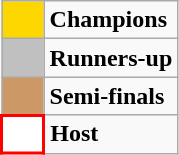<table class="wikitable" style="text-align:center">
<tr>
<td style="background:gold" width="20"></td>
<td align="left"><strong>Champions</strong></td>
</tr>
<tr>
<td style="background:silver" width="20"></td>
<td align="left"><strong>Runners-up</strong></td>
</tr>
<tr>
<td style="background:#cc9966" width="20"></td>
<td align="left"><strong>Semi-finals</strong></td>
</tr>
<tr>
<td style="background:white; border:2px solid red" width="20"></td>
<td align="left"><strong>Host</strong></td>
</tr>
</table>
